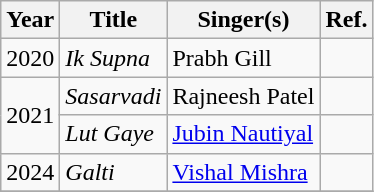<table class="wikitable sortable">
<tr>
<th>Year</th>
<th>Title</th>
<th>Singer(s)</th>
<th class="unsortable">Ref.</th>
</tr>
<tr>
<td>2020</td>
<td><em>Ik Supna</em></td>
<td>Prabh Gill</td>
<td></td>
</tr>
<tr>
<td rowspan='2'>2021</td>
<td><em>Sasarvadi</em></td>
<td>Rajneesh Patel</td>
<td></td>
</tr>
<tr>
<td><em>Lut Gaye</em></td>
<td><a href='#'>Jubin Nautiyal</a></td>
<td></td>
</tr>
<tr>
<td>2024</td>
<td><em>Galti</em></td>
<td><a href='#'>Vishal Mishra</a></td>
<td></td>
</tr>
<tr>
</tr>
</table>
